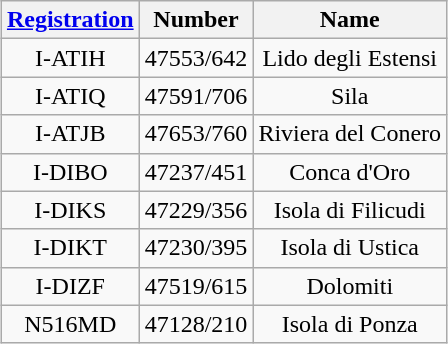<table class="wikitable" style="margin:auto;text-align:center">
<tr>
<th><a href='#'>Registration</a></th>
<th>Number</th>
<th>Name</th>
</tr>
<tr>
<td>I-ATIH</td>
<td>47553/642</td>
<td>Lido degli Estensi</td>
</tr>
<tr>
<td>I-ATIQ</td>
<td>47591/706</td>
<td>Sila</td>
</tr>
<tr>
<td>I-ATJB</td>
<td>47653/760</td>
<td>Riviera del Conero</td>
</tr>
<tr>
<td>I-DIBO</td>
<td>47237/451</td>
<td>Conca d'Oro</td>
</tr>
<tr>
<td>I-DIKS</td>
<td>47229/356</td>
<td>Isola di Filicudi</td>
</tr>
<tr>
<td>I-DIKT</td>
<td>47230/395</td>
<td>Isola di Ustica</td>
</tr>
<tr>
<td>I-DIZF</td>
<td>47519/615</td>
<td>Dolomiti</td>
</tr>
<tr>
<td>N516MD</td>
<td>47128/210</td>
<td>Isola di Ponza</td>
</tr>
</table>
